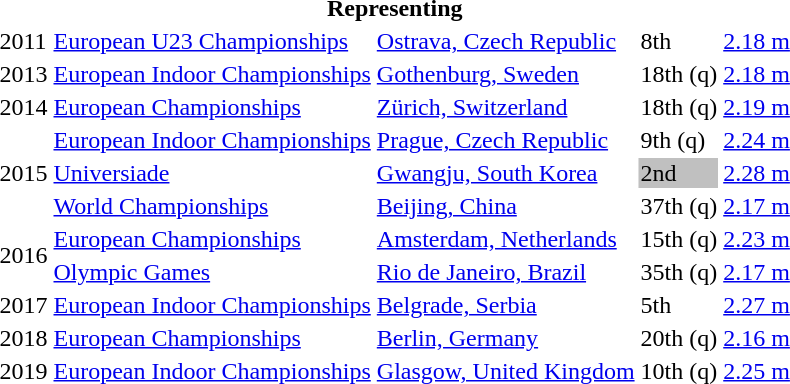<table>
<tr>
<th colspan="5">Representing </th>
</tr>
<tr>
<td>2011</td>
<td><a href='#'>European U23 Championships</a></td>
<td><a href='#'>Ostrava, Czech Republic</a></td>
<td>8th</td>
<td><a href='#'>2.18 m</a></td>
</tr>
<tr>
<td>2013</td>
<td><a href='#'>European Indoor Championships</a></td>
<td><a href='#'>Gothenburg, Sweden</a></td>
<td>18th (q)</td>
<td><a href='#'>2.18 m</a></td>
</tr>
<tr>
<td>2014</td>
<td><a href='#'>European Championships</a></td>
<td><a href='#'>Zürich, Switzerland</a></td>
<td>18th (q)</td>
<td><a href='#'>2.19 m</a></td>
</tr>
<tr>
<td rowspan=3>2015</td>
<td><a href='#'>European Indoor Championships</a></td>
<td><a href='#'>Prague, Czech Republic</a></td>
<td>9th (q)</td>
<td><a href='#'>2.24 m</a></td>
</tr>
<tr>
<td><a href='#'>Universiade</a></td>
<td><a href='#'>Gwangju, South Korea</a></td>
<td bgcolor=silver>2nd</td>
<td><a href='#'>2.28 m</a></td>
</tr>
<tr>
<td><a href='#'>World Championships</a></td>
<td><a href='#'>Beijing, China</a></td>
<td>37th (q)</td>
<td><a href='#'>2.17 m</a></td>
</tr>
<tr>
<td rowspan=2>2016</td>
<td><a href='#'>European Championships</a></td>
<td><a href='#'>Amsterdam, Netherlands</a></td>
<td>15th (q)</td>
<td><a href='#'>2.23 m</a></td>
</tr>
<tr>
<td><a href='#'>Olympic Games</a></td>
<td><a href='#'>Rio de Janeiro, Brazil</a></td>
<td>35th (q)</td>
<td><a href='#'>2.17 m</a></td>
</tr>
<tr>
<td>2017</td>
<td><a href='#'>European Indoor Championships</a></td>
<td><a href='#'>Belgrade, Serbia</a></td>
<td>5th</td>
<td><a href='#'>2.27 m</a></td>
</tr>
<tr>
<td>2018</td>
<td><a href='#'>European Championships</a></td>
<td><a href='#'>Berlin, Germany</a></td>
<td>20th (q)</td>
<td><a href='#'>2.16 m</a></td>
</tr>
<tr>
<td>2019</td>
<td><a href='#'>European Indoor Championships</a></td>
<td><a href='#'>Glasgow, United Kingdom</a></td>
<td>10th (q)</td>
<td><a href='#'>2.25 m</a></td>
</tr>
</table>
